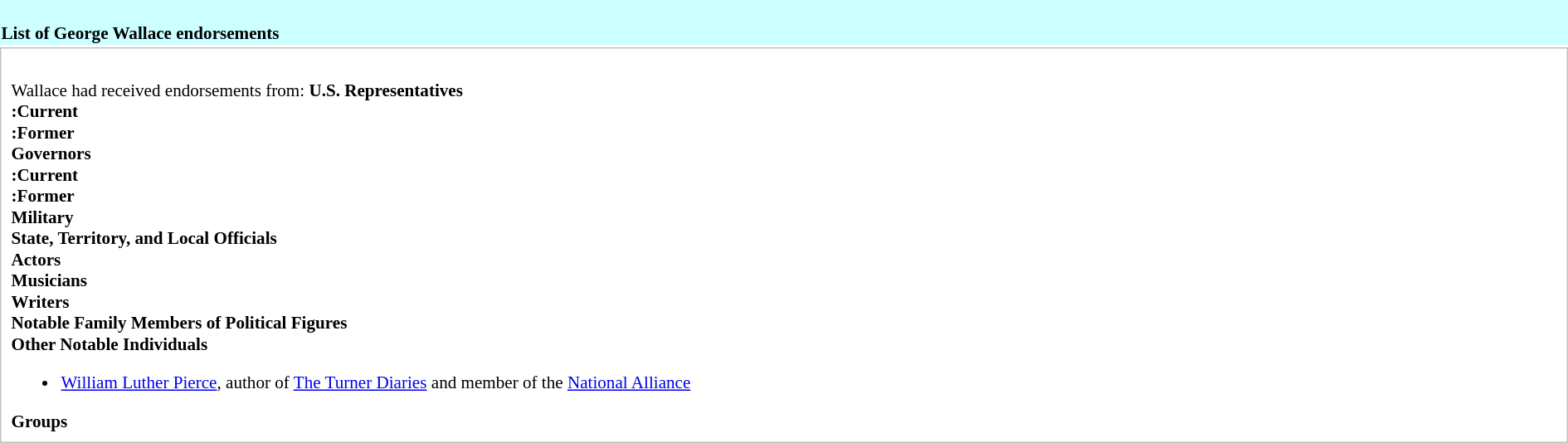<table class="collapsible collapsed" style="width:100%;font-size:88%;text-align:left; border:0; margin-top:0.2em;">
<tr>
<th style="background:#cff; font-weight:normal;"><br><strong>List of George Wallace endorsements</strong></th>
</tr>
<tr>
<td style="border:solid 1px silver; padding:8px; background:white;"><br>Wallace had received endorsements from:
<strong>U.S. Representatives</strong><br>
<strong>:Current</strong><br>

<strong>:Former</strong><br>
<strong>Governors</strong><br>
<strong>:Current</strong><br>

<strong>:Former</strong><br>

<strong>Military</strong><br>

<strong>State, Territory, and Local Officials</strong><br>

<strong>Actors</strong><br>

<strong>Musicians</strong><br>

<strong>Writers</strong><br>

<strong>Notable Family Members of Political Figures</strong><br>

<strong>Other Notable Individuals</strong><br>
<ul><li><a href='#'>William Luther Pierce</a>, author of <a href='#'>The Turner Diaries</a> and member of the <a href='#'>National Alliance</a></li></ul><strong>Groups</strong><br>
</td>
</tr>
<tr>
<td style="text-align:center;"></td>
</tr>
</table>
